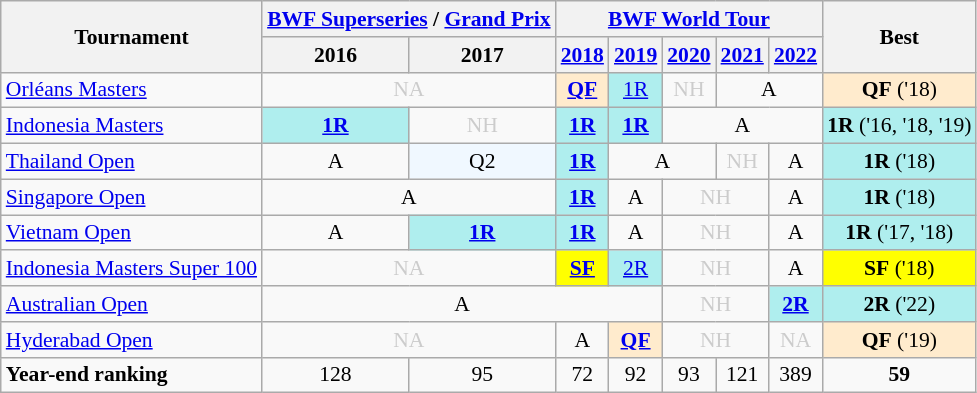<table style='font-size: 90%; text-align:center;' class='wikitable'>
<tr>
<th rowspan="2">Tournament</th>
<th colspan="2"><a href='#'>BWF Superseries</a> / <a href='#'>Grand Prix</a></th>
<th colspan="5"><a href='#'>BWF World Tour</a></th>
<th rowspan="2">Best</th>
</tr>
<tr>
<th>2016</th>
<th>2017</th>
<th><a href='#'>2018</a></th>
<th><a href='#'>2019</a></th>
<th><a href='#'>2020</a></th>
<th><a href='#'>2021</a></th>
<th><a href='#'>2022</a></th>
</tr>
<tr>
<td align=left><a href='#'>Orléans Masters</a></td>
<td colspan="2" style=color:#ccc>NA</td>
<td bgcolor=FFEBCD><a href='#'><strong>QF</strong></a></td>
<td bgcolor=AFEEEE><a href='#'>1R</a></td>
<td style=color:#ccc>NH</td>
<td colspan="2">A</td>
<td bgcolor=FFEBCD><strong>QF</strong> ('18)</td>
</tr>
<tr>
<td align=left><a href='#'>Indonesia Masters</a></td>
<td bgcolor=AFEEEE><a href='#'><strong>1R</strong></a></td>
<td style=color:#ccc>NH</td>
<td bgcolor=AFEEEE><a href='#'><strong>1R</strong></a></td>
<td bgcolor=AFEEEE><a href='#'><strong>1R</strong></a></td>
<td colspan="3">A</td>
<td bgcolor=AFEEEE><strong>1R</strong> ('16, '18, '19)</td>
</tr>
<tr>
<td align=left><a href='#'>Thailand Open</a></td>
<td>A</td>
<td 2017; bgcolor=F0F8FF>Q2</td>
<td bgcolor=AFEEEE><a href='#'><strong>1R</strong></a></td>
<td colspan="2">A</td>
<td style=color:#ccc>NH</td>
<td>A</td>
<td bgcolor=AFEEEE><strong>1R</strong> ('18)</td>
</tr>
<tr>
<td align=left><a href='#'>Singapore Open</a></td>
<td colspan="2">A</td>
<td bgcolor=AFEEEE><a href='#'><strong>1R</strong></a></td>
<td>A</td>
<td colspan="2" style=color:#ccc>NH</td>
<td>A</td>
<td bgcolor=AFEEEE><strong>1R</strong> ('18)</td>
</tr>
<tr>
<td align=left><a href='#'>Vietnam Open</a></td>
<td>A</td>
<td bgcolor=AFEEEE><a href='#'><strong>1R</strong></a></td>
<td bgcolor=AFEEEE><a href='#'><strong>1R</strong></a></td>
<td>A</td>
<td colspan="2" style=color:#ccc>NH</td>
<td>A</td>
<td bgcolor=AFEEEE><strong>1R</strong> ('17, '18)</td>
</tr>
<tr>
<td align=left><a href='#'>Indonesia Masters Super 100</a></td>
<td colspan="2" style=color:#ccc>NA</td>
<td bgcolor=FFFF00><a href='#'><strong>SF</strong></a></td>
<td bgcolor=AFEEEE><a href='#'>2R</a></td>
<td colspan="2" style=color:#ccc>NH</td>
<td>A</td>
<td bgcolor=FFFF00><strong>SF</strong> ('18)</td>
</tr>
<tr>
<td align=left><a href='#'>Australian Open</a></td>
<td colspan="4">A</td>
<td colspan="2" style=color:#ccc>NH</td>
<td bgcolor=AFEEEE><strong><a href='#'>2R</a></strong></td>
<td bgcolor=AFEEEE><strong>2R</strong> ('22)</td>
</tr>
<tr>
<td align=left><a href='#'>Hyderabad Open</a></td>
<td colspan="2" style=color:#ccc>NA</td>
<td>A</td>
<td bgcolor=FFEBCD><a href='#'><strong>QF</strong></a></td>
<td colspan="2" style=color:#ccc>NH</td>
<td colspan="1" style=color:#ccc>NA</td>
<td bgcolor=FFEBCD><strong>QF</strong> ('19)</td>
</tr>
<tr>
<td align=left><strong>Year-end ranking</strong></td>
<td 2016:>128</td>
<td 2017:>95</td>
<td 2018:>72</td>
<td 2019:>92</td>
<td 2020:>93</td>
<td 2021:>121</td>
<td 2022:>389</td>
<td><strong>59</strong></td>
</tr>
</table>
